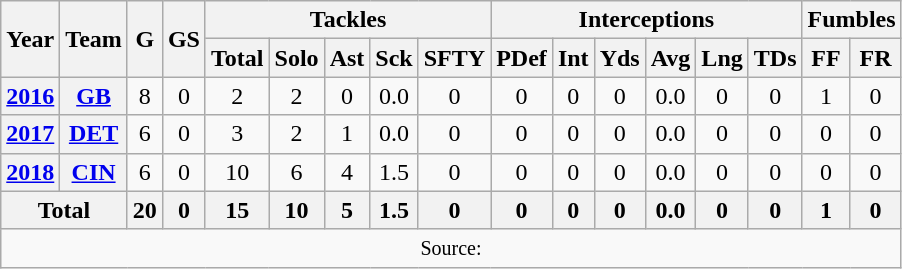<table class="wikitable" style="text-align: center;">
<tr>
<th rowspan=2>Year</th>
<th rowspan=2>Team</th>
<th rowspan=2>G</th>
<th rowspan=2>GS</th>
<th colspan=5>Tackles</th>
<th colspan=6>Interceptions</th>
<th colspan=2>Fumbles</th>
</tr>
<tr>
<th>Total</th>
<th>Solo</th>
<th>Ast</th>
<th>Sck</th>
<th>SFTY</th>
<th>PDef</th>
<th>Int</th>
<th>Yds</th>
<th>Avg</th>
<th>Lng</th>
<th>TDs</th>
<th>FF</th>
<th>FR</th>
</tr>
<tr>
<th><a href='#'>2016</a></th>
<th><a href='#'>GB</a></th>
<td>8</td>
<td>0</td>
<td>2</td>
<td>2</td>
<td>0</td>
<td>0.0</td>
<td>0</td>
<td>0</td>
<td>0</td>
<td>0</td>
<td>0.0</td>
<td>0</td>
<td>0</td>
<td>1</td>
<td>0</td>
</tr>
<tr>
<th><a href='#'>2017</a></th>
<th><a href='#'>DET</a></th>
<td>6</td>
<td>0</td>
<td>3</td>
<td>2</td>
<td>1</td>
<td>0.0</td>
<td>0</td>
<td>0</td>
<td>0</td>
<td>0</td>
<td>0.0</td>
<td>0</td>
<td>0</td>
<td>0</td>
<td>0</td>
</tr>
<tr>
<th><a href='#'>2018</a></th>
<th><a href='#'>CIN</a></th>
<td>6</td>
<td>0</td>
<td>10</td>
<td>6</td>
<td>4</td>
<td>1.5</td>
<td>0</td>
<td>0</td>
<td>0</td>
<td>0</td>
<td>0.0</td>
<td>0</td>
<td>0</td>
<td>0</td>
<td>0</td>
</tr>
<tr>
<th colspan=2>Total</th>
<th>20</th>
<th>0</th>
<th>15</th>
<th>10</th>
<th>5</th>
<th>1.5</th>
<th>0</th>
<th>0</th>
<th>0</th>
<th>0</th>
<th>0.0</th>
<th>0</th>
<th>0</th>
<th>1</th>
<th>0</th>
</tr>
<tr>
<td colspan="17"><small>Source: </small></td>
</tr>
</table>
